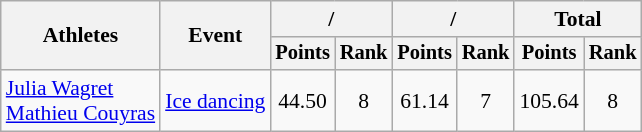<table class="wikitable" style="font-size:90%">
<tr>
<th rowspan="2">Athletes</th>
<th rowspan="2">Event</th>
<th colspan="2">/</th>
<th colspan="2">/</th>
<th colspan="2">Total</th>
</tr>
<tr style="font-size:95%">
<th>Points</th>
<th>Rank</th>
<th>Points</th>
<th>Rank</th>
<th>Points</th>
<th>Rank</th>
</tr>
<tr align=center>
<td align=left><a href='#'>Julia Wagret</a> <br> <a href='#'>Mathieu Couyras</a></td>
<td align=left><a href='#'>Ice dancing</a></td>
<td>44.50</td>
<td>8</td>
<td>61.14</td>
<td>7</td>
<td>105.64</td>
<td>8</td>
</tr>
</table>
